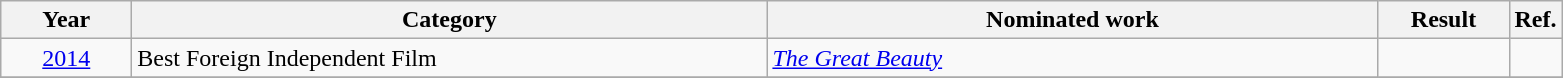<table class=wikitable>
<tr>
<th scope="col" style="width:5em;">Year</th>
<th scope="col" style="width:26em;">Category</th>
<th scope="col" style="width:25em;">Nominated work</th>
<th scope="col" style="width:5em;">Result</th>
<th>Ref.</th>
</tr>
<tr>
<td style="text-align:center;"><a href='#'>2014</a></td>
<td>Best Foreign Independent Film</td>
<td><em><a href='#'>The Great Beauty</a></em></td>
<td></td>
<td></td>
</tr>
<tr>
</tr>
</table>
